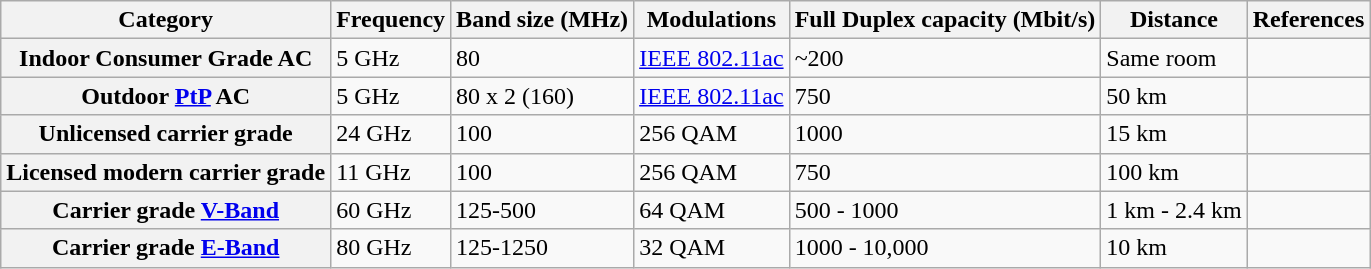<table class="wikitable">
<tr>
<th>Category</th>
<th>Frequency</th>
<th>Band size (MHz)</th>
<th>Modulations</th>
<th>Full Duplex capacity (Mbit/s)</th>
<th>Distance</th>
<th>References</th>
</tr>
<tr>
<th>Indoor Consumer Grade AC</th>
<td>5 GHz</td>
<td>80</td>
<td><a href='#'>IEEE 802.11ac</a></td>
<td>~200</td>
<td>Same room</td>
<td></td>
</tr>
<tr>
<th>Outdoor <a href='#'>PtP</a> AC</th>
<td>5 GHz</td>
<td>80 x 2 (160)</td>
<td><a href='#'>IEEE 802.11ac</a></td>
<td>750</td>
<td>50 km</td>
<td></td>
</tr>
<tr>
<th>Unlicensed carrier grade</th>
<td>24 GHz</td>
<td>100</td>
<td>256 QAM</td>
<td>1000</td>
<td>15 km</td>
<td></td>
</tr>
<tr>
<th>Licensed modern carrier grade</th>
<td>11 GHz</td>
<td>100</td>
<td>256 QAM</td>
<td>750</td>
<td>100 km</td>
<td></td>
</tr>
<tr>
<th>Carrier grade <a href='#'>V-Band</a></th>
<td>60 GHz</td>
<td>125-500</td>
<td>64 QAM</td>
<td>500 - 1000</td>
<td>1 km - 2.4 km</td>
<td></td>
</tr>
<tr>
<th>Carrier grade <a href='#'>E-Band</a></th>
<td>80 GHz</td>
<td>125-1250</td>
<td>32 QAM</td>
<td>1000 - 10,000</td>
<td>10 km</td>
<td></td>
</tr>
</table>
